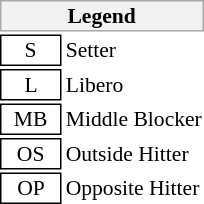<table class="toccolours" style="margin-left: 50px; font-size: 90%; white-space: nowrap; valign: middle;">
<tr>
<th colspan="6" style="background-color: #F2F2F2; border: 1px solid #AAAAAA;">Legend</th>
</tr>
<tr>
<td style="border: 1px solid black;" align=center>  S  </td>
<td>Setter</td>
</tr>
<tr>
<td style="border: 1px solid black;" align=center>  L  </td>
<td>Libero</td>
</tr>
<tr>
<td style="border: 1px solid black;" align=center>  MB  </td>
<td>Middle Blocker</td>
</tr>
<tr>
<td style="border: 1px solid black;" align=center>  OS  </td>
<td>Outside Hitter</td>
</tr>
<tr>
<td style="border: 1px solid black;" align=center>  OP  </td>
<td>Opposite Hitter</td>
</tr>
<tr>
</tr>
</table>
